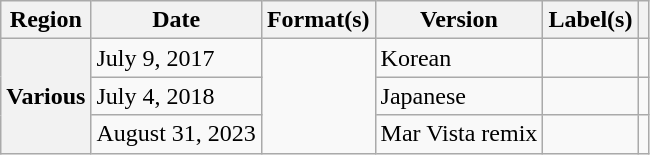<table class="wikitable plainrowheaders">
<tr>
<th>Region</th>
<th>Date</th>
<th>Format(s)</th>
<th>Version</th>
<th>Label(s)</th>
<th></th>
</tr>
<tr>
<th rowspan="3" scope="row">Various</th>
<td>July 9, 2017</td>
<td rowspan="3"></td>
<td>Korean</td>
<td></td>
<td style="text-align: center;"></td>
</tr>
<tr>
<td>July 4, 2018</td>
<td>Japanese</td>
<td></td>
<td style="text-align: center;"></td>
</tr>
<tr>
<td>August 31, 2023</td>
<td>Mar Vista remix</td>
<td></td>
<td style="text-align: center;"></td>
</tr>
</table>
